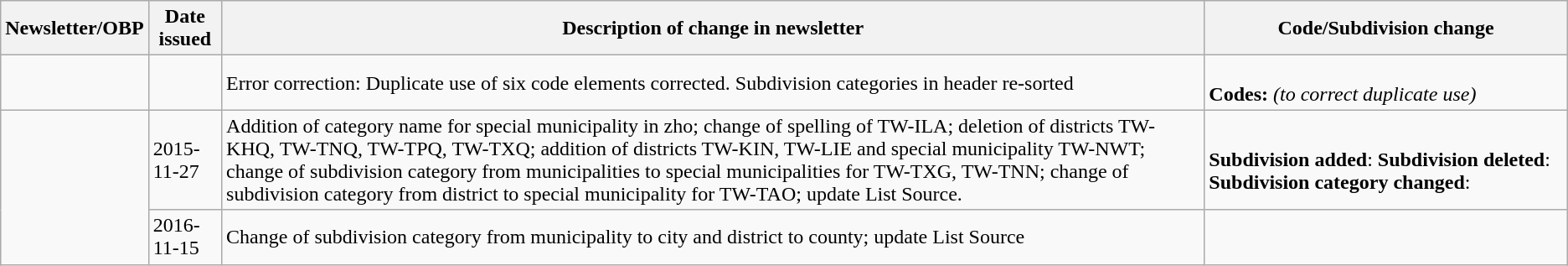<table class="wikitable">
<tr>
<th>Newsletter/OBP</th>
<th>Date issued</th>
<th>Description of change in newsletter</th>
<th>Code/Subdivision change</th>
</tr>
<tr>
<td id="I-4"></td>
<td></td>
<td>Error correction: Duplicate use of six code elements corrected. Subdivision categories in header re-sorted</td>
<td style=white-space:nowrap><br><strong>Codes:</strong> <em>(to correct duplicate use)</em>
</td>
</tr>
<tr>
<td rowspan="2"></td>
<td>2015-11-27</td>
<td>Addition of category name for special municipality in zho; change of spelling of TW-ILA; deletion of districts TW-KHQ, TW-TNQ, TW-TPQ, TW-TXQ; addition of districts TW-KIN, TW-LIE and special municipality TW-NWT; change of subdivision category from municipalities to special municipalities for TW-TXG, TW-TNN; change of subdivision category from district to special municipality for TW-TAO; update List Source.</td>
<td><br><strong>Subdivision added</strong>:

<strong>Subdivision deleted</strong>:

<strong>Subdivision category changed</strong>:
</td>
</tr>
<tr>
<td>2016-11-15</td>
<td>Change of subdivision category from municipality to city and district to county; update List Source</td>
<td><br></td>
</tr>
</table>
